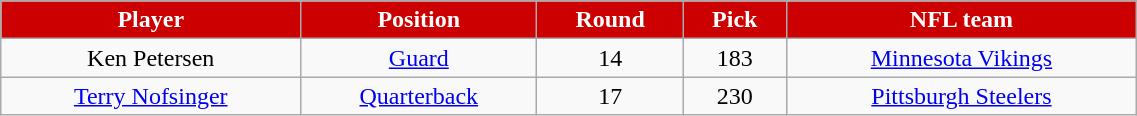<table class="wikitable" width="60%">
<tr align="center" style="background:#CC0000; color:white">
<td><strong>Player</strong></td>
<td><strong>Position</strong></td>
<td><strong>Round</strong></td>
<td><strong>Pick</strong></td>
<td><strong>NFL team</strong></td>
</tr>
<tr align="center">
<td>Ken Petersen</td>
<td><a href='#'>Guard</a></td>
<td>14</td>
<td>183</td>
<td><a href='#'>Minnesota Vikings</a></td>
</tr>
<tr align="center">
<td><a href='#'>Terry Nofsinger</a></td>
<td><a href='#'>Quarterback</a></td>
<td>17</td>
<td>230</td>
<td><a href='#'>Pittsburgh Steelers</a></td>
</tr>
</table>
